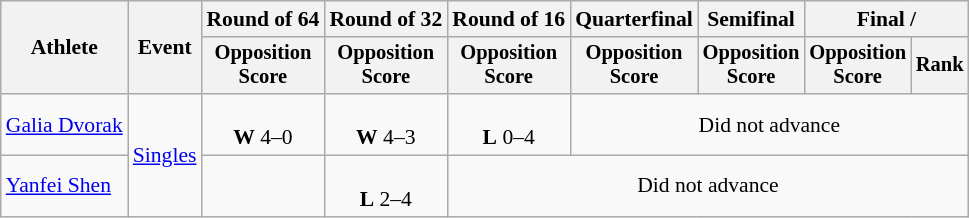<table class=wikitable style="font-size:90%">
<tr>
<th rowspan=2>Athlete</th>
<th rowspan=2>Event</th>
<th>Round of 64</th>
<th>Round of 32</th>
<th>Round of 16</th>
<th>Quarterfinal</th>
<th>Semifinal</th>
<th colspan=2>Final / </th>
</tr>
<tr style="font-size:95%">
<th>Opposition<br>Score</th>
<th>Opposition<br>Score</th>
<th>Opposition<br>Score</th>
<th>Opposition<br>Score</th>
<th>Opposition<br>Score</th>
<th>Opposition<br>Score</th>
<th>Rank</th>
</tr>
<tr align=center>
<td align=left><a href='#'>Galia Dvorak</a></td>
<td align=left rowspan=2><a href='#'>Singles</a></td>
<td><br><strong>W</strong> 4–0</td>
<td><br><strong>W</strong> 4–3</td>
<td><br><strong>L</strong> 0–4</td>
<td colspan=4>Did not advance</td>
</tr>
<tr align=center>
<td align=left><a href='#'>Yanfei Shen</a></td>
<td></td>
<td><br><strong>L</strong> 2–4</td>
<td colspan=5>Did not advance</td>
</tr>
</table>
